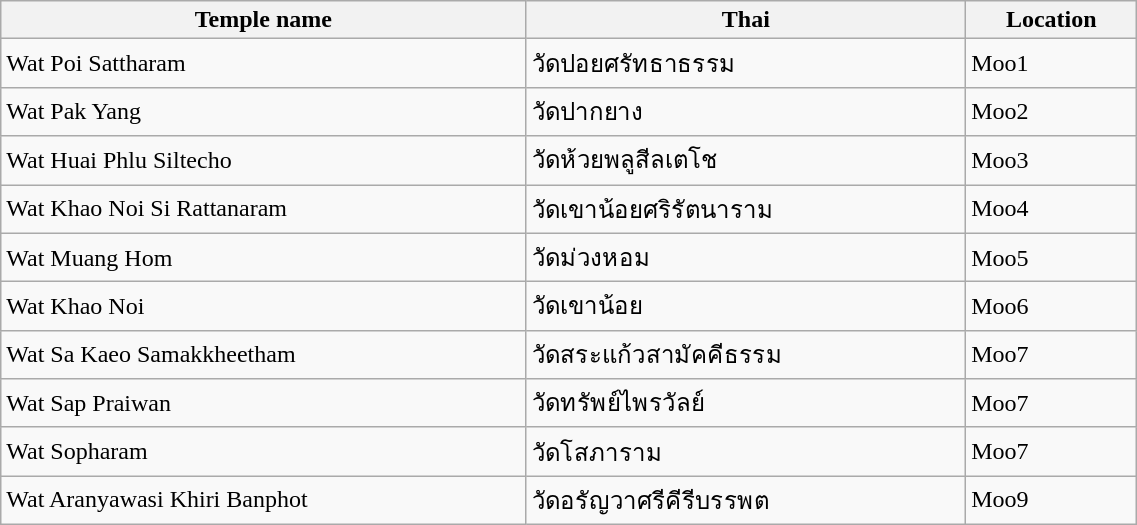<table class="wikitable" style="width:60%;">
<tr>
<th>Temple name</th>
<th>Thai</th>
<th>Location</th>
</tr>
<tr>
<td>Wat Poi Sattharam</td>
<td>วัดปอยศรัทธาธรรม</td>
<td>Moo1</td>
</tr>
<tr>
<td>Wat Pak Yang</td>
<td>วัดปากยาง</td>
<td>Moo2</td>
</tr>
<tr>
<td>Wat Huai Phlu Siltecho</td>
<td>วัดห้วยพลูสีลเตโช</td>
<td>Moo3</td>
</tr>
<tr>
<td>Wat Khao Noi Si Rattanaram</td>
<td>วัดเขาน้อยศริรัตนาราม</td>
<td>Moo4</td>
</tr>
<tr>
<td>Wat Muang Hom</td>
<td>วัดม่วงหอม</td>
<td>Moo5</td>
</tr>
<tr>
<td>Wat Khao Noi</td>
<td>วัดเขาน้อย</td>
<td>Moo6</td>
</tr>
<tr>
<td>Wat Sa Kaeo Samakkheetham</td>
<td>วัดสระแก้วสามัคคีธรรม</td>
<td>Moo7</td>
</tr>
<tr>
<td>Wat Sap Praiwan</td>
<td>วัดทรัพย์ไพรวัลย์</td>
<td>Moo7</td>
</tr>
<tr>
<td>Wat Sopharam</td>
<td>วัดโสภาราม</td>
<td>Moo7</td>
</tr>
<tr>
<td>Wat Aranyawasi Khiri Banphot</td>
<td>วัดอรัญวาศรีคีรีบรรพต</td>
<td>Moo9</td>
</tr>
</table>
